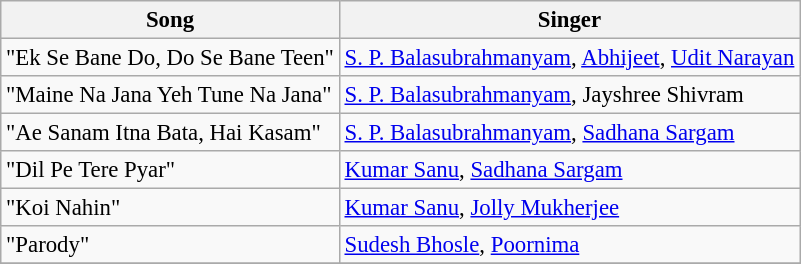<table class="wikitable" style="font-size:95%;">
<tr>
<th>Song</th>
<th>Singer</th>
</tr>
<tr>
<td>"Ek Se Bane Do, Do Se Bane Teen"</td>
<td><a href='#'>S. P. Balasubrahmanyam</a>, <a href='#'>Abhijeet</a>, <a href='#'>Udit Narayan</a></td>
</tr>
<tr>
<td>"Maine Na Jana Yeh Tune Na Jana"</td>
<td><a href='#'>S. P. Balasubrahmanyam</a>, Jayshree Shivram</td>
</tr>
<tr>
<td>"Ae Sanam Itna Bata, Hai Kasam"</td>
<td><a href='#'>S. P. Balasubrahmanyam</a>, <a href='#'>Sadhana Sargam</a></td>
</tr>
<tr>
<td>"Dil Pe Tere Pyar"</td>
<td><a href='#'>Kumar Sanu</a>, <a href='#'>Sadhana Sargam</a></td>
</tr>
<tr>
<td>"Koi Nahin"</td>
<td><a href='#'>Kumar Sanu</a>, <a href='#'>Jolly Mukherjee</a></td>
</tr>
<tr>
<td>"Parody"</td>
<td><a href='#'>Sudesh Bhosle</a>, <a href='#'>Poornima</a></td>
</tr>
<tr>
</tr>
</table>
